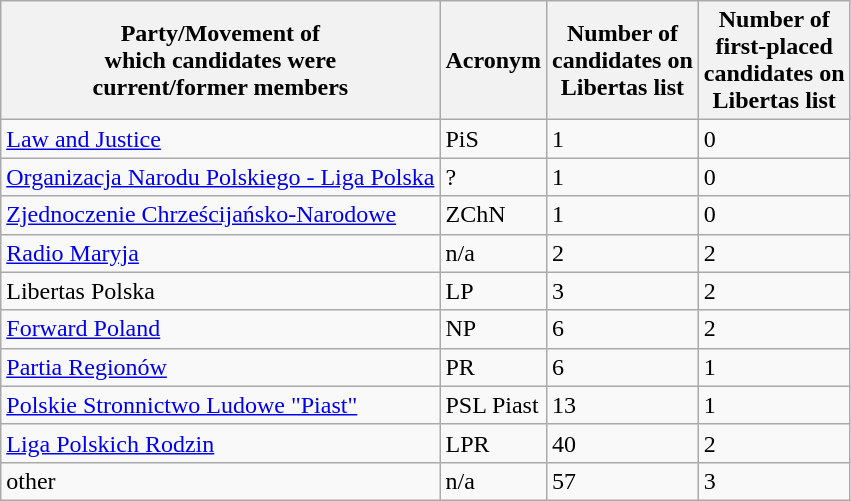<table class="wikitable">
<tr>
<th>Party/Movement of<br>which candidates were<br>current/former members</th>
<th>Acronym</th>
<th>Number of<br>candidates on<br>Libertas list</th>
<th>Number of<br>first-placed<br>candidates on<br>Libertas list</th>
</tr>
<tr>
<td><a href='#'>Law and Justice</a></td>
<td>PiS</td>
<td>1</td>
<td>0</td>
</tr>
<tr>
<td><a href='#'>Organizacja Narodu Polskiego - Liga Polska</a></td>
<td>?</td>
<td>1</td>
<td>0</td>
</tr>
<tr>
<td><a href='#'>Zjednoczenie Chrześcijańsko-Narodowe</a></td>
<td>ZChN</td>
<td>1</td>
<td>0</td>
</tr>
<tr>
<td><a href='#'>Radio Maryja</a></td>
<td>n/a</td>
<td>2</td>
<td>2</td>
</tr>
<tr>
<td>Libertas Polska</td>
<td>LP</td>
<td>3</td>
<td>2</td>
</tr>
<tr>
<td><a href='#'>Forward Poland</a></td>
<td>NP</td>
<td>6</td>
<td>2</td>
</tr>
<tr>
<td><a href='#'>Partia Regionów</a></td>
<td>PR</td>
<td>6</td>
<td>1</td>
</tr>
<tr>
<td><a href='#'>Polskie Stronnictwo Ludowe "Piast"</a></td>
<td>PSL Piast</td>
<td>13</td>
<td>1</td>
</tr>
<tr>
<td><a href='#'>Liga Polskich Rodzin</a></td>
<td>LPR</td>
<td>40</td>
<td>2</td>
</tr>
<tr>
<td>other</td>
<td>n/a</td>
<td>57</td>
<td>3</td>
</tr>
</table>
